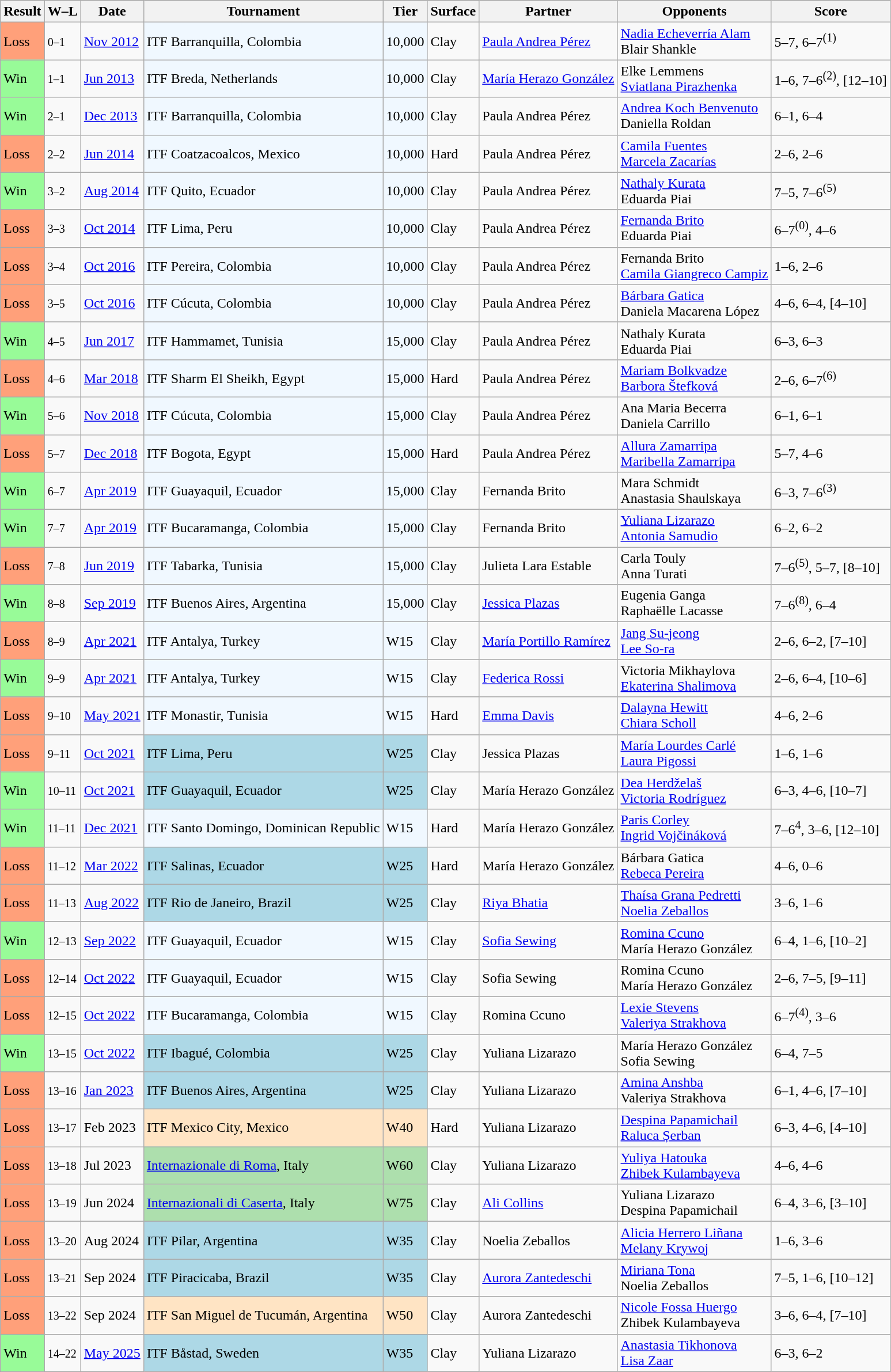<table class="sortable wikitable">
<tr>
<th>Result</th>
<th class="unsortable">W–L</th>
<th>Date</th>
<th>Tournament</th>
<th>Tier</th>
<th>Surface</th>
<th>Partner</th>
<th>Opponents</th>
<th class="unsortable">Score</th>
</tr>
<tr>
<td style="background:#ffa07a;">Loss</td>
<td><small>0–1</small></td>
<td><a href='#'>Nov 2012</a></td>
<td style="background:#f0f8ff;">ITF Barranquilla, Colombia</td>
<td style="background:#f0f8ff;">10,000</td>
<td>Clay</td>
<td> <a href='#'>Paula Andrea Pérez</a></td>
<td> <a href='#'>Nadia Echeverría Alam</a> <br>  Blair Shankle</td>
<td>5–7, 6–7<sup>(1)</sup></td>
</tr>
<tr>
<td style="background:#98fb98;">Win</td>
<td><small>1–1</small></td>
<td><a href='#'>Jun 2013</a></td>
<td style="background:#f0f8ff;">ITF Breda, Netherlands</td>
<td style="background:#f0f8ff;">10,000</td>
<td>Clay</td>
<td> <a href='#'>María Herazo González</a></td>
<td> Elke Lemmens <br>  <a href='#'>Sviatlana Pirazhenka</a></td>
<td>1–6, 7–6<sup>(2)</sup>, [12–10]</td>
</tr>
<tr>
<td style="background:#98fb98;">Win</td>
<td><small>2–1</small></td>
<td><a href='#'>Dec 2013</a></td>
<td style="background:#f0f8ff;">ITF Barranquilla, Colombia</td>
<td style="background:#f0f8ff;">10,000</td>
<td>Clay</td>
<td> Paula Andrea Pérez</td>
<td> <a href='#'>Andrea Koch Benvenuto</a> <br>  Daniella Roldan</td>
<td>6–1, 6–4</td>
</tr>
<tr>
<td style="background:#ffa07a;">Loss</td>
<td><small>2–2</small></td>
<td><a href='#'>Jun 2014</a></td>
<td style="background:#f0f8ff;">ITF Coatzacoalcos, Mexico</td>
<td style="background:#f0f8ff;">10,000</td>
<td>Hard</td>
<td> Paula Andrea Pérez</td>
<td> <a href='#'>Camila Fuentes</a> <br>  <a href='#'>Marcela Zacarías</a></td>
<td>2–6, 2–6</td>
</tr>
<tr>
<td style="background:#98fb98;">Win</td>
<td><small>3–2</small></td>
<td><a href='#'>Aug 2014</a></td>
<td style="background:#f0f8ff;">ITF Quito, Ecuador</td>
<td style="background:#f0f8ff;">10,000</td>
<td>Clay</td>
<td> Paula Andrea Pérez</td>
<td> <a href='#'>Nathaly Kurata</a> <br>  Eduarda Piai</td>
<td>7–5, 7–6<sup>(5)</sup></td>
</tr>
<tr>
<td style="background:#ffa07a;">Loss</td>
<td><small>3–3</small></td>
<td><a href='#'>Oct 2014</a></td>
<td style="background:#f0f8ff;">ITF Lima, Peru</td>
<td style="background:#f0f8ff;">10,000</td>
<td>Clay</td>
<td> Paula Andrea Pérez</td>
<td> <a href='#'>Fernanda Brito</a> <br>  Eduarda Piai</td>
<td>6–7<sup>(0)</sup>, 4–6</td>
</tr>
<tr>
<td style="background:#ffa07a;">Loss</td>
<td><small>3–4</small></td>
<td><a href='#'>Oct 2016</a></td>
<td style="background:#f0f8ff;">ITF Pereira, Colombia</td>
<td style="background:#f0f8ff;">10,000</td>
<td>Clay</td>
<td> Paula Andrea Pérez</td>
<td> Fernanda Brito <br>  <a href='#'>Camila Giangreco Campiz</a></td>
<td>1–6, 2–6</td>
</tr>
<tr>
<td style="background:#ffa07a;">Loss</td>
<td><small>3–5</small></td>
<td><a href='#'>Oct 2016</a></td>
<td style="background:#f0f8ff;">ITF Cúcuta, Colombia</td>
<td style="background:#f0f8ff;">10,000</td>
<td>Clay</td>
<td> Paula Andrea Pérez</td>
<td> <a href='#'>Bárbara Gatica</a> <br>  Daniela Macarena López</td>
<td>4–6, 6–4, [4–10]</td>
</tr>
<tr>
<td style="background:#98fb98;">Win</td>
<td><small>4–5</small></td>
<td><a href='#'>Jun 2017</a></td>
<td style="background:#f0f8ff;">ITF Hammamet, Tunisia</td>
<td style="background:#f0f8ff;">15,000</td>
<td>Clay</td>
<td> Paula Andrea Pérez</td>
<td> Nathaly Kurata <br>  Eduarda Piai</td>
<td>6–3, 6–3</td>
</tr>
<tr>
<td style="background:#ffa07a;">Loss</td>
<td><small>4–6</small></td>
<td><a href='#'>Mar 2018</a></td>
<td style="background:#f0f8ff;">ITF Sharm El Sheikh, Egypt</td>
<td style="background:#f0f8ff;">15,000</td>
<td>Hard</td>
<td> Paula Andrea Pérez</td>
<td> <a href='#'>Mariam Bolkvadze</a> <br>  <a href='#'>Barbora Štefková</a></td>
<td>2–6, 6–7<sup>(6)</sup></td>
</tr>
<tr>
<td style="background:#98fb98;">Win</td>
<td><small>5–6</small></td>
<td><a href='#'>Nov 2018</a></td>
<td style="background:#f0f8ff;">ITF Cúcuta, Colombia</td>
<td style="background:#f0f8ff;">15,000</td>
<td>Clay</td>
<td> Paula Andrea Pérez</td>
<td> Ana Maria Becerra <br>  Daniela Carrillo</td>
<td>6–1, 6–1</td>
</tr>
<tr>
<td style="background:#ffa07a;">Loss</td>
<td><small>5–7</small></td>
<td><a href='#'>Dec 2018</a></td>
<td style="background:#f0f8ff;">ITF Bogota, Egypt</td>
<td style="background:#f0f8ff;">15,000</td>
<td>Hard</td>
<td> Paula Andrea Pérez</td>
<td> <a href='#'>Allura Zamarripa</a> <br>  <a href='#'>Maribella Zamarripa</a></td>
<td>5–7, 4–6</td>
</tr>
<tr>
<td style="background:#98fb98;">Win</td>
<td><small>6–7</small></td>
<td><a href='#'>Apr 2019</a></td>
<td style="background:#f0f8ff;">ITF Guayaquil, Ecuador</td>
<td style="background:#f0f8ff;">15,000</td>
<td>Clay</td>
<td> Fernanda Brito</td>
<td> Mara Schmidt <br>  Anastasia Shaulskaya</td>
<td>6–3, 7–6<sup>(3)</sup></td>
</tr>
<tr>
<td style="background:#98fb98;">Win</td>
<td><small>7–7</small></td>
<td><a href='#'>Apr 2019</a></td>
<td style="background:#f0f8ff;">ITF Bucaramanga, Colombia</td>
<td style="background:#f0f8ff;">15,000</td>
<td>Clay</td>
<td> Fernanda Brito</td>
<td> <a href='#'>Yuliana Lizarazo</a> <br>  <a href='#'>Antonia Samudio</a></td>
<td>6–2, 6–2</td>
</tr>
<tr>
<td style="background:#ffa07a;">Loss</td>
<td><small>7–8</small></td>
<td><a href='#'>Jun 2019</a></td>
<td style="background:#f0f8ff;">ITF Tabarka, Tunisia</td>
<td style="background:#f0f8ff;">15,000</td>
<td>Clay</td>
<td> Julieta Lara Estable</td>
<td> Carla Touly <br>  Anna Turati</td>
<td>7–6<sup>(5)</sup>, 5–7, [8–10]</td>
</tr>
<tr>
<td style="background:#98fb98;">Win</td>
<td><small>8–8</small></td>
<td><a href='#'>Sep 2019</a></td>
<td style="background:#f0f8ff;">ITF Buenos Aires, Argentina</td>
<td style="background:#f0f8ff;">15,000</td>
<td>Clay</td>
<td> <a href='#'>Jessica Plazas</a></td>
<td> Eugenia Ganga <br>  Raphaëlle Lacasse</td>
<td>7–6<sup>(8)</sup>, 6–4</td>
</tr>
<tr>
<td style="background:#ffa07a;">Loss</td>
<td><small>8–9</small></td>
<td><a href='#'>Apr 2021</a></td>
<td style="background:#f0f8ff;">ITF Antalya, Turkey</td>
<td style="background:#f0f8ff;">W15</td>
<td>Clay</td>
<td> <a href='#'>María Portillo Ramírez</a></td>
<td> <a href='#'>Jang Su-jeong</a> <br>  <a href='#'>Lee So-ra</a></td>
<td>2–6, 6–2, [7–10]</td>
</tr>
<tr>
<td style="background:#98fb98;">Win</td>
<td><small>9–9</small></td>
<td><a href='#'>Apr 2021</a></td>
<td style="background:#f0f8ff;">ITF Antalya, Turkey</td>
<td style="background:#f0f8ff;">W15</td>
<td>Clay</td>
<td> <a href='#'>Federica Rossi</a></td>
<td> Victoria Mikhaylova <br>  <a href='#'>Ekaterina Shalimova</a></td>
<td>2–6, 6–4, [10–6]</td>
</tr>
<tr>
<td style="background:#ffa07a;">Loss</td>
<td><small>9–10</small></td>
<td><a href='#'>May 2021</a></td>
<td style="background:#f0f8ff;">ITF Monastir, Tunisia</td>
<td style="background:#f0f8ff;">W15</td>
<td>Hard</td>
<td> <a href='#'>Emma Davis</a></td>
<td> <a href='#'>Dalayna Hewitt</a> <br>  <a href='#'>Chiara Scholl</a></td>
<td>4–6, 2–6</td>
</tr>
<tr>
<td style="background:#ffa07a;">Loss</td>
<td><small>9–11</small></td>
<td><a href='#'>Oct 2021</a></td>
<td style="background:lightblue;">ITF Lima, Peru</td>
<td style="background:lightblue;">W25</td>
<td>Clay</td>
<td> Jessica Plazas</td>
<td> <a href='#'>María Lourdes Carlé</a> <br>  <a href='#'>Laura Pigossi</a></td>
<td>1–6, 1–6</td>
</tr>
<tr>
<td style="background:#98fb98;">Win</td>
<td><small>10–11</small></td>
<td><a href='#'>Oct 2021</a></td>
<td bgcolor=lightblue>ITF Guayaquil, Ecuador</td>
<td style="background:lightblue;">W25</td>
<td>Clay</td>
<td> María Herazo González</td>
<td> <a href='#'>Dea Herdželaš</a> <br>  <a href='#'>Victoria Rodríguez</a></td>
<td>6–3, 4–6, [10–7]</td>
</tr>
<tr>
<td style="background:#98fb98;">Win</td>
<td><small>11–11</small></td>
<td><a href='#'>Dec 2021</a></td>
<td style="background:#f0f8ff;">ITF Santo Domingo, Dominican Republic</td>
<td style="background:#f0f8ff;">W15</td>
<td>Hard</td>
<td> María Herazo González</td>
<td> <a href='#'>Paris Corley</a> <br>  <a href='#'>Ingrid Vojčináková</a></td>
<td>7–6<sup>4</sup>, 3–6, [12–10]</td>
</tr>
<tr>
<td style="background:#ffa07a;">Loss</td>
<td><small>11–12</small></td>
<td><a href='#'>Mar 2022</a></td>
<td bgcolor=lightblue>ITF Salinas, Ecuador</td>
<td style="background:lightblue;">W25</td>
<td>Hard</td>
<td> María Herazo González</td>
<td> Bárbara Gatica <br>  <a href='#'>Rebeca Pereira</a></td>
<td>4–6, 0–6</td>
</tr>
<tr>
<td style="background:#ffa07a;">Loss</td>
<td><small>11–13</small></td>
<td><a href='#'>Aug 2022</a></td>
<td bgcolor=lightblue>ITF Rio de Janeiro, Brazil</td>
<td style="background:lightblue;">W25</td>
<td>Clay</td>
<td> <a href='#'>Riya Bhatia</a></td>
<td> <a href='#'>Thaísa Grana Pedretti</a> <br>  <a href='#'>Noelia Zeballos</a></td>
<td>3–6, 1–6</td>
</tr>
<tr>
<td style="background:#98fb98;">Win</td>
<td><small>12–13</small></td>
<td><a href='#'>Sep 2022</a></td>
<td style="background:#f0f8ff;">ITF Guayaquil, Ecuador</td>
<td style="background:#f0f8ff;">W15</td>
<td>Clay</td>
<td> <a href='#'>Sofia Sewing</a></td>
<td> <a href='#'>Romina Ccuno</a> <br>  María Herazo González</td>
<td>6–4, 1–6, [10–2]</td>
</tr>
<tr>
<td style="background:#ffa07a;">Loss</td>
<td><small>12–14</small></td>
<td><a href='#'>Oct 2022</a></td>
<td style="background:#f0f8ff;">ITF Guayaquil, Ecuador</td>
<td style="background:#f0f8ff;">W15</td>
<td>Clay</td>
<td> Sofia Sewing</td>
<td> Romina Ccuno <br>  María Herazo González</td>
<td>2–6, 7–5, [9–11]</td>
</tr>
<tr>
<td style="background:#ffa07a;">Loss</td>
<td><small>12–15</small></td>
<td><a href='#'>Oct 2022</a></td>
<td style="background:#f0f8ff;">ITF Bucaramanga, Colombia</td>
<td style="background:#f0f8ff;">W15</td>
<td>Clay</td>
<td> Romina Ccuno</td>
<td> <a href='#'>Lexie Stevens</a> <br>  <a href='#'>Valeriya Strakhova</a></td>
<td>6–7<sup>(4)</sup>, 3–6</td>
</tr>
<tr>
<td style="background:#98fb98;">Win</td>
<td><small>13–15</small></td>
<td><a href='#'>Oct 2022</a></td>
<td style="background:lightblue;">ITF Ibagué, Colombia</td>
<td style="background:lightblue;">W25</td>
<td>Clay</td>
<td> Yuliana Lizarazo</td>
<td> María Herazo González <br>  Sofia Sewing</td>
<td>6–4, 7–5</td>
</tr>
<tr>
<td style="background:#ffa07a;">Loss</td>
<td><small>13–16</small></td>
<td><a href='#'>Jan 2023</a></td>
<td style="background:lightblue;">ITF Buenos Aires, Argentina</td>
<td style="background:lightblue;">W25</td>
<td>Clay</td>
<td> Yuliana Lizarazo</td>
<td> <a href='#'>Amina Anshba</a> <br>  Valeriya Strakhova</td>
<td>6–1, 4–6, [7–10]</td>
</tr>
<tr>
<td style="background:#ffa07a;">Loss</td>
<td><small>13–17</small></td>
<td>Feb 2023</td>
<td style="background:#ffe4c4;">ITF Mexico City, Mexico</td>
<td style="background:#ffe4c4;">W40</td>
<td>Hard</td>
<td> Yuliana Lizarazo</td>
<td> <a href='#'>Despina Papamichail</a> <br>  <a href='#'>Raluca Șerban</a></td>
<td>6–3, 4–6, [4–10]</td>
</tr>
<tr>
<td style="background:#ffa07a;">Loss</td>
<td><small>13–18</small></td>
<td>Jul 2023</td>
<td style="background:#addfad;"><a href='#'>Internazionale di Roma</a>, Italy</td>
<td style="background:#addfad;">W60</td>
<td>Clay</td>
<td> Yuliana Lizarazo</td>
<td> <a href='#'>Yuliya Hatouka</a> <br>  <a href='#'>Zhibek Kulambayeva</a></td>
<td>4–6, 4–6</td>
</tr>
<tr>
<td style="background:#ffa07a;">Loss</td>
<td><small>13–19</small></td>
<td>Jun 2024</td>
<td style="background:#addfad;"><a href='#'>Internazionali di Caserta</a>, Italy</td>
<td style="background:#addfad;">W75</td>
<td>Clay</td>
<td> <a href='#'>Ali Collins</a></td>
<td> Yuliana Lizarazo <br>  Despina Papamichail</td>
<td>6–4, 3–6, [3–10]</td>
</tr>
<tr>
<td style="background:#ffa07a;">Loss</td>
<td><small>13–20</small></td>
<td>Aug 2024</td>
<td style="background:lightblue;">ITF Pilar, Argentina</td>
<td style="background:lightblue;">W35</td>
<td>Clay</td>
<td> Noelia Zeballos</td>
<td> <a href='#'>Alicia Herrero Liñana</a> <br>  <a href='#'>Melany Krywoj</a></td>
<td>1–6, 3–6</td>
</tr>
<tr>
<td style="background:#ffa07a;">Loss</td>
<td><small>13–21</small></td>
<td>Sep 2024</td>
<td style="background:lightblue;">ITF Piracicaba, Brazil</td>
<td style="background:lightblue;">W35</td>
<td>Clay</td>
<td> <a href='#'>Aurora Zantedeschi</a></td>
<td> <a href='#'>Miriana Tona</a> <br>  Noelia Zeballos</td>
<td>7–5, 1–6, [10–12]</td>
</tr>
<tr>
<td style="background:#ffa07a;">Loss</td>
<td><small>13–22</small></td>
<td>Sep 2024</td>
<td style="background:#ffe4c4;">ITF San Miguel de Tucumán, Argentina</td>
<td style="background:#ffe4c4;">W50</td>
<td>Clay</td>
<td> Aurora Zantedeschi</td>
<td> <a href='#'>Nicole Fossa Huergo</a> <br>  Zhibek Kulambayeva</td>
<td>3–6, 6–4, [7–10]</td>
</tr>
<tr>
<td style="background:#98fb98;">Win</td>
<td><small>14–22</small></td>
<td><a href='#'>May 2025</a></td>
<td style="background:lightblue;">ITF Båstad, Sweden</td>
<td style="background:lightblue;">W35</td>
<td>Clay</td>
<td> Yuliana Lizarazo</td>
<td> <a href='#'>Anastasia Tikhonova</a> <br>  <a href='#'>Lisa Zaar</a></td>
<td>6–3, 6–2</td>
</tr>
</table>
